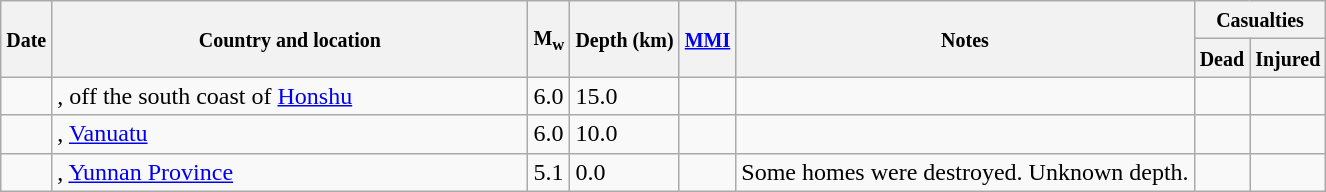<table class="wikitable sortable sort-under" style="border:1px black; margin-left:1em;">
<tr>
<th rowspan="2"><small>Date</small></th>
<th rowspan="2" style="width: 310px"><small>Country and location</small></th>
<th rowspan="2"><small>M<sub>w</sub></small></th>
<th rowspan="2"><small>Depth (km)</small></th>
<th rowspan="2"><small><a href='#'>MMI</a></small></th>
<th rowspan="2" class="unsortable"><small>Notes</small></th>
<th colspan="2"><small>Casualties</small></th>
</tr>
<tr>
<th><small>Dead</small></th>
<th><small>Injured</small></th>
</tr>
<tr>
<td></td>
<td>, off the south coast of <a href='#'>Honshu</a></td>
<td>6.0</td>
<td>15.0</td>
<td></td>
<td></td>
<td></td>
<td></td>
</tr>
<tr>
<td></td>
<td>, <a href='#'>Vanuatu</a></td>
<td>6.0</td>
<td>10.0</td>
<td></td>
<td></td>
<td></td>
<td></td>
</tr>
<tr>
<td></td>
<td>, <a href='#'>Yunnan Province</a></td>
<td>5.1</td>
<td>0.0</td>
<td></td>
<td>Some homes were destroyed. Unknown depth.</td>
<td></td>
<td></td>
</tr>
</table>
